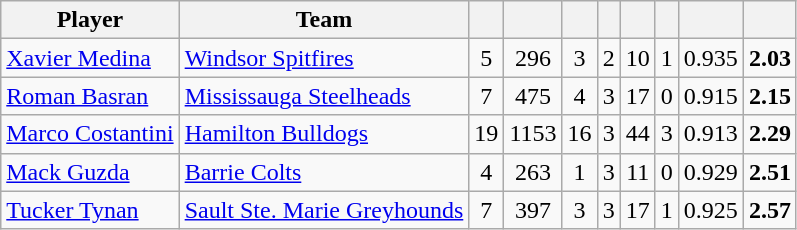<table class="wikitable" style="text-align:center">
<tr>
<th width:25%;">Player</th>
<th width:25%;">Team</th>
<th width:5%;"></th>
<th width:5%;"></th>
<th width:5%;"></th>
<th width:5%;"></th>
<th width:5%;"></th>
<th width:5%;"></th>
<th width:5%;"></th>
<th width:5%;"></th>
</tr>
<tr>
<td align=left><a href='#'>Xavier Medina</a></td>
<td align=left><a href='#'>Windsor Spitfires</a></td>
<td>5</td>
<td>296</td>
<td>3</td>
<td>2</td>
<td>10</td>
<td>1</td>
<td>0.935</td>
<td><strong>2.03</strong></td>
</tr>
<tr>
<td align=left><a href='#'>Roman Basran</a></td>
<td align=left><a href='#'>Mississauga Steelheads</a></td>
<td>7</td>
<td>475</td>
<td>4</td>
<td>3</td>
<td>17</td>
<td>0</td>
<td>0.915</td>
<td><strong>2.15</strong></td>
</tr>
<tr>
<td align=left><a href='#'>Marco Costantini</a></td>
<td align=left><a href='#'>Hamilton Bulldogs</a></td>
<td>19</td>
<td>1153</td>
<td>16</td>
<td>3</td>
<td>44</td>
<td>3</td>
<td>0.913</td>
<td><strong>2.29</strong></td>
</tr>
<tr>
<td align=left><a href='#'>Mack Guzda</a></td>
<td align=left><a href='#'>Barrie Colts</a></td>
<td>4</td>
<td>263</td>
<td>1</td>
<td>3</td>
<td>11</td>
<td>0</td>
<td>0.929</td>
<td><strong>2.51</strong></td>
</tr>
<tr>
<td align=left><a href='#'>Tucker Tynan</a></td>
<td align=left><a href='#'>Sault Ste. Marie Greyhounds</a></td>
<td>7</td>
<td>397</td>
<td>3</td>
<td>3</td>
<td>17</td>
<td>1</td>
<td>0.925</td>
<td><strong>2.57</strong></td>
</tr>
</table>
